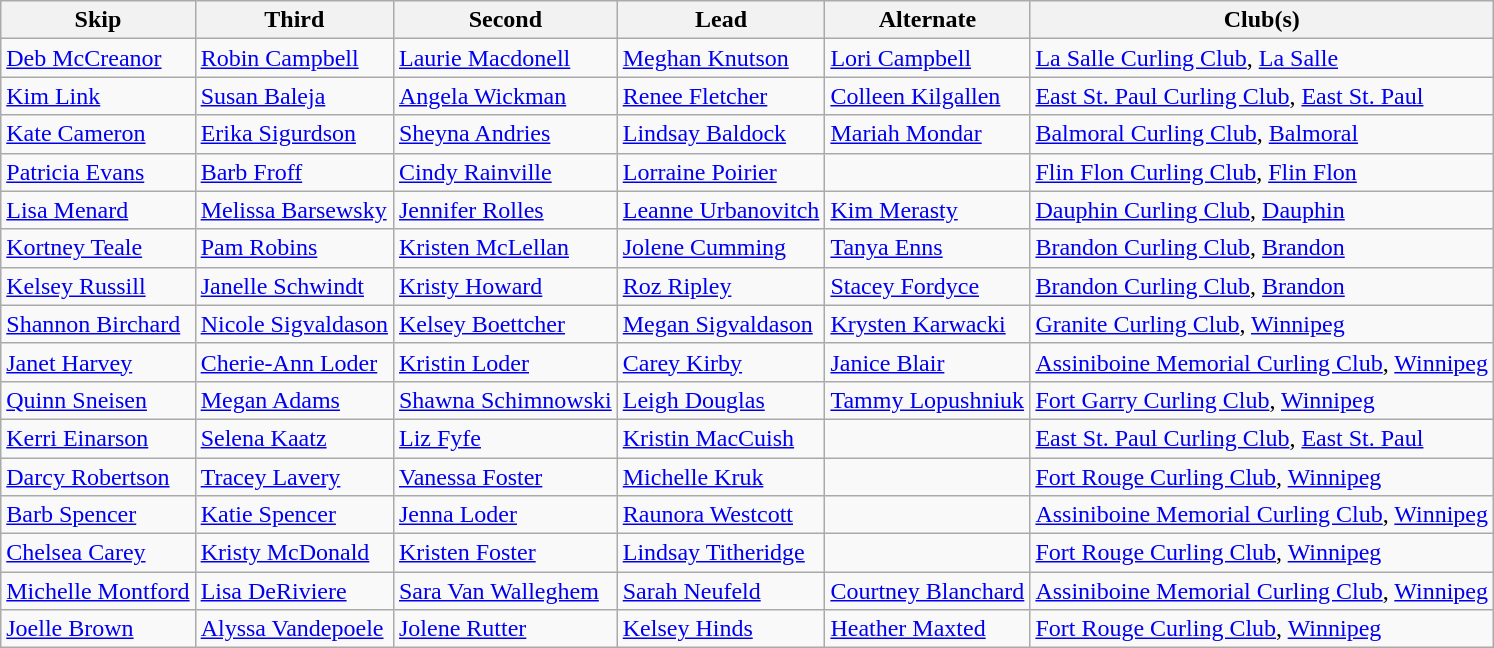<table class=wikitable>
<tr>
<th>Skip</th>
<th>Third</th>
<th>Second</th>
<th>Lead</th>
<th>Alternate</th>
<th>Club(s)</th>
</tr>
<tr>
<td><a href='#'>Deb McCreanor</a></td>
<td><a href='#'>Robin Campbell</a></td>
<td><a href='#'>Laurie Macdonell</a></td>
<td><a href='#'>Meghan Knutson</a></td>
<td><a href='#'>Lori Campbell</a></td>
<td><a href='#'>La Salle Curling Club</a>, <a href='#'>La Salle</a></td>
</tr>
<tr>
<td><a href='#'>Kim Link</a></td>
<td><a href='#'>Susan Baleja</a></td>
<td><a href='#'>Angela Wickman</a></td>
<td><a href='#'>Renee Fletcher</a></td>
<td><a href='#'>Colleen Kilgallen</a></td>
<td><a href='#'>East St. Paul Curling Club</a>, <a href='#'>East St. Paul</a></td>
</tr>
<tr>
<td><a href='#'>Kate Cameron</a></td>
<td><a href='#'>Erika Sigurdson</a></td>
<td><a href='#'>Sheyna Andries</a></td>
<td><a href='#'>Lindsay Baldock</a></td>
<td><a href='#'>Mariah Mondar</a></td>
<td><a href='#'>Balmoral Curling Club</a>, <a href='#'>Balmoral</a></td>
</tr>
<tr>
<td><a href='#'>Patricia Evans</a></td>
<td><a href='#'>Barb Froff</a></td>
<td><a href='#'>Cindy Rainville</a></td>
<td><a href='#'>Lorraine Poirier</a></td>
<td></td>
<td><a href='#'>Flin Flon Curling Club</a>, <a href='#'>Flin Flon</a></td>
</tr>
<tr>
<td><a href='#'>Lisa Menard</a></td>
<td><a href='#'>Melissa Barsewsky</a></td>
<td><a href='#'>Jennifer Rolles</a></td>
<td><a href='#'>Leanne Urbanovitch</a></td>
<td><a href='#'>Kim Merasty</a></td>
<td><a href='#'>Dauphin Curling Club</a>, <a href='#'>Dauphin</a></td>
</tr>
<tr>
<td><a href='#'>Kortney Teale</a></td>
<td><a href='#'>Pam Robins</a></td>
<td><a href='#'>Kristen McLellan</a></td>
<td><a href='#'>Jolene Cumming</a></td>
<td><a href='#'>Tanya Enns</a></td>
<td><a href='#'>Brandon Curling Club</a>, <a href='#'>Brandon</a></td>
</tr>
<tr>
<td><a href='#'>Kelsey Russill</a></td>
<td><a href='#'>Janelle Schwindt</a></td>
<td><a href='#'>Kristy Howard</a></td>
<td><a href='#'>Roz Ripley</a></td>
<td><a href='#'>Stacey Fordyce</a></td>
<td><a href='#'>Brandon Curling Club</a>, <a href='#'>Brandon</a></td>
</tr>
<tr>
<td><a href='#'>Shannon Birchard</a></td>
<td><a href='#'>Nicole Sigvaldason</a></td>
<td><a href='#'>Kelsey Boettcher</a></td>
<td><a href='#'>Megan Sigvaldason</a></td>
<td><a href='#'>Krysten Karwacki</a></td>
<td><a href='#'>Granite Curling Club</a>, <a href='#'>Winnipeg</a></td>
</tr>
<tr>
<td><a href='#'>Janet Harvey</a></td>
<td><a href='#'>Cherie-Ann Loder</a></td>
<td><a href='#'>Kristin Loder</a></td>
<td><a href='#'>Carey Kirby</a></td>
<td><a href='#'>Janice Blair</a></td>
<td><a href='#'>Assiniboine Memorial Curling Club</a>, <a href='#'>Winnipeg</a></td>
</tr>
<tr>
<td><a href='#'>Quinn Sneisen</a></td>
<td><a href='#'>Megan Adams</a></td>
<td><a href='#'>Shawna Schimnowski</a></td>
<td><a href='#'>Leigh Douglas</a></td>
<td><a href='#'>Tammy Lopushniuk</a></td>
<td><a href='#'>Fort Garry Curling Club</a>, <a href='#'>Winnipeg</a></td>
</tr>
<tr>
<td><a href='#'>Kerri Einarson</a></td>
<td><a href='#'>Selena Kaatz</a></td>
<td><a href='#'>Liz Fyfe</a></td>
<td><a href='#'>Kristin MacCuish</a></td>
<td></td>
<td><a href='#'>East St. Paul Curling Club</a>, <a href='#'>East St. Paul</a></td>
</tr>
<tr>
<td><a href='#'>Darcy Robertson</a></td>
<td><a href='#'>Tracey Lavery</a></td>
<td><a href='#'>Vanessa Foster</a></td>
<td><a href='#'>Michelle Kruk</a></td>
<td></td>
<td><a href='#'>Fort Rouge Curling Club</a>, <a href='#'>Winnipeg</a></td>
</tr>
<tr>
<td><a href='#'>Barb Spencer</a></td>
<td><a href='#'>Katie Spencer</a></td>
<td><a href='#'>Jenna Loder</a></td>
<td><a href='#'>Raunora Westcott</a></td>
<td></td>
<td><a href='#'>Assiniboine Memorial Curling Club</a>, <a href='#'>Winnipeg</a></td>
</tr>
<tr>
<td><a href='#'>Chelsea Carey</a></td>
<td><a href='#'>Kristy McDonald</a></td>
<td><a href='#'>Kristen Foster</a></td>
<td><a href='#'>Lindsay Titheridge</a></td>
<td></td>
<td><a href='#'>Fort Rouge Curling Club</a>, <a href='#'>Winnipeg</a></td>
</tr>
<tr>
<td><a href='#'>Michelle Montford</a></td>
<td><a href='#'>Lisa DeRiviere</a></td>
<td><a href='#'>Sara Van Walleghem</a></td>
<td><a href='#'>Sarah Neufeld</a></td>
<td><a href='#'>Courtney Blanchard</a></td>
<td><a href='#'>Assiniboine Memorial Curling Club</a>, <a href='#'>Winnipeg</a></td>
</tr>
<tr>
<td><a href='#'>Joelle Brown</a></td>
<td><a href='#'>Alyssa Vandepoele</a></td>
<td><a href='#'>Jolene Rutter</a></td>
<td><a href='#'>Kelsey Hinds</a></td>
<td><a href='#'>Heather Maxted</a></td>
<td><a href='#'>Fort Rouge Curling Club</a>, <a href='#'>Winnipeg</a></td>
</tr>
</table>
